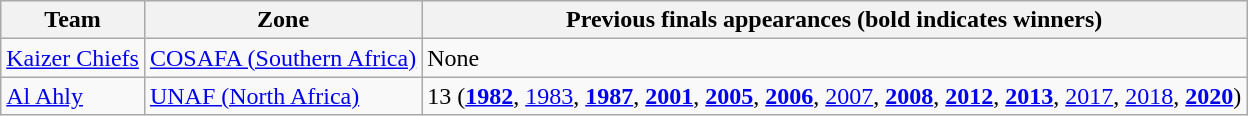<table class="wikitable">
<tr>
<th>Team</th>
<th>Zone</th>
<th>Previous finals appearances (bold indicates winners)</th>
</tr>
<tr>
<td> <a href='#'>Kaizer Chiefs</a></td>
<td><a href='#'>COSAFA (Southern Africa)</a></td>
<td>None</td>
</tr>
<tr>
<td> <a href='#'>Al Ahly</a></td>
<td><a href='#'>UNAF (North Africa)</a></td>
<td>13 (<strong><a href='#'>1982</a></strong>, <a href='#'>1983</a>, <strong><a href='#'>1987</a></strong>, <strong><a href='#'>2001</a></strong>, <strong><a href='#'>2005</a></strong>, <strong><a href='#'>2006</a></strong>, <a href='#'>2007</a>, <strong><a href='#'>2008</a></strong>, <strong><a href='#'>2012</a></strong>, <strong><a href='#'>2013</a></strong>, <a href='#'>2017</a>, <a href='#'>2018</a>, <strong><a href='#'>2020</a></strong>)</td>
</tr>
</table>
